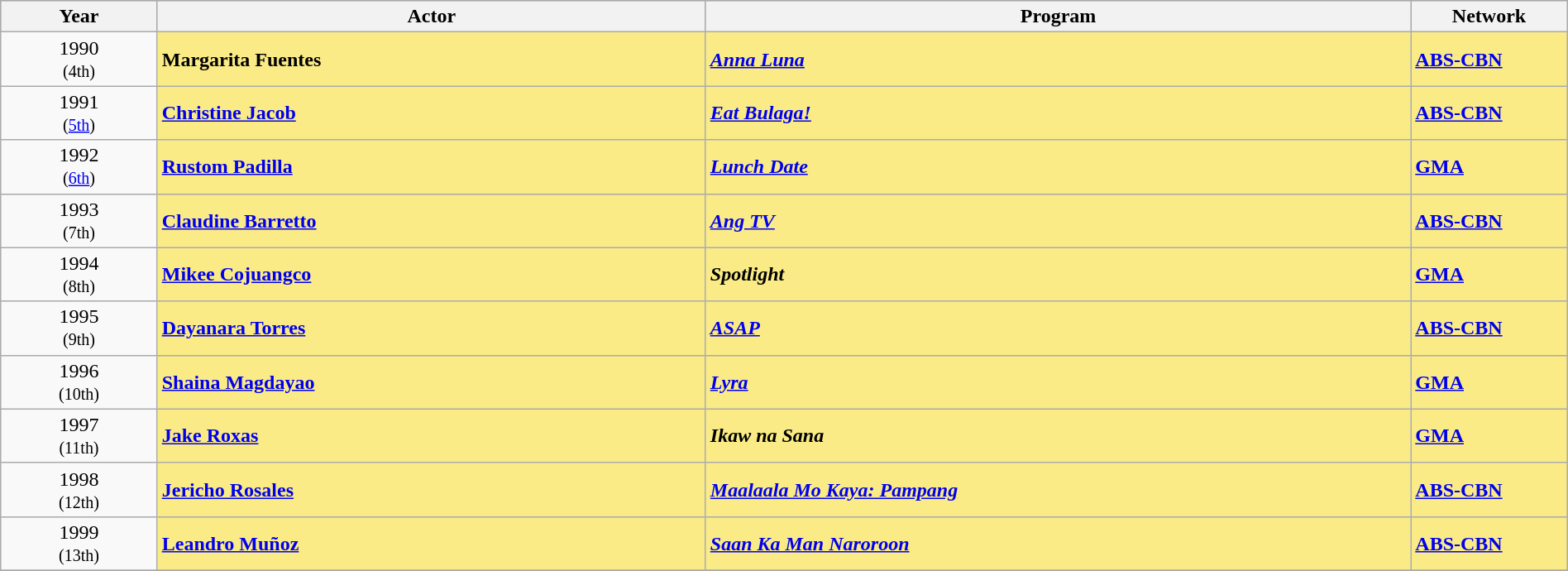<table class="wikitable" style="width:100%">
<tr bgcolor="#bebebe">
<th width="10%">Year</th>
<th width="35%">Actor</th>
<th width="45%">Program</th>
<th width="10%">Network</th>
</tr>
<tr>
<td style="text-align:center">1990<br><small>(4th)</small></td>
<td style="background:#FAEB86"><strong>Margarita Fuentes</strong></td>
<td style="background:#FAEB86"><strong><em><a href='#'>Anna Luna</a></em></strong></td>
<td style="background:#FAEB86"><strong><a href='#'>ABS-CBN</a></strong></td>
</tr>
<tr>
<td style="text-align:center">1991<br><small>(<a href='#'>5th</a>)</small></td>
<td style="background:#FAEB86"><strong><a href='#'>Christine Jacob</a></strong></td>
<td style="background:#FAEB86"><strong><em><a href='#'>Eat Bulaga!</a></em></strong></td>
<td style="background:#FAEB86"><strong><a href='#'>ABS-CBN</a></strong></td>
</tr>
<tr>
<td style="text-align:center">1992<br><small>(<a href='#'>6th</a>)</small></td>
<td style="background:#FAEB86"><strong><a href='#'>Rustom Padilla</a></strong></td>
<td style="background:#FAEB86"><strong><em><a href='#'>Lunch Date</a></em></strong></td>
<td style="background:#FAEB86"><strong><a href='#'>GMA</a></strong></td>
</tr>
<tr>
<td style="text-align:center">1993<br><small>(7th)</small></td>
<td style="background:#FAEB86"><strong><a href='#'>Claudine Barretto</a></strong></td>
<td style="background:#FAEB86"><strong><em><a href='#'>Ang TV</a></em></strong></td>
<td style="background:#FAEB86"><strong><a href='#'>ABS-CBN</a></strong></td>
</tr>
<tr>
<td style="text-align:center">1994<br><small>(8th)</small></td>
<td style="background:#FAEB86"><strong><a href='#'>Mikee Cojuangco</a></strong></td>
<td style="background:#FAEB86"><strong><em>Spotlight</em></strong></td>
<td style="background:#FAEB86"><strong><a href='#'>GMA</a></strong></td>
</tr>
<tr>
<td style="text-align:center">1995<br><small>(9th)</small></td>
<td style="background:#FAEB86"><strong><a href='#'>Dayanara Torres</a></strong></td>
<td style="background:#FAEB86"><strong><em><a href='#'>ASAP</a></em></strong></td>
<td style="background:#FAEB86"><strong><a href='#'>ABS-CBN</a></strong></td>
</tr>
<tr>
<td style="text-align:center">1996<br><small>(10th)</small></td>
<td style="background:#FAEB86"><strong><a href='#'>Shaina Magdayao</a></strong></td>
<td style="background:#FAEB86"><strong><em><a href='#'>Lyra</a></em></strong></td>
<td style="background:#FAEB86"><strong><a href='#'>GMA</a></strong></td>
</tr>
<tr>
<td style="text-align:center">1997<br><small>(11th)</small></td>
<td style="background:#FAEB86"><strong><a href='#'>Jake Roxas</a></strong></td>
<td style="background:#FAEB86"><strong><em>Ikaw na Sana</em></strong></td>
<td style="background:#FAEB86"><strong><a href='#'>GMA</a></strong></td>
</tr>
<tr>
<td style="text-align:center">1998<br><small>(12th)</small></td>
<td style="background:#FAEB86"><strong><a href='#'>Jericho Rosales</a></strong></td>
<td style="background:#FAEB86"><strong><em><a href='#'>Maalaala Mo Kaya: Pampang</a></em></strong></td>
<td style="background:#FAEB86"><strong><a href='#'>ABS-CBN</a></strong></td>
</tr>
<tr>
<td style="text-align:center">1999<br><small>(13th)</small></td>
<td style="background:#FAEB86"><strong><a href='#'>Leandro Muñoz</a></strong></td>
<td style="background:#FAEB86"><strong><em><a href='#'>Saan Ka Man Naroroon</a></em></strong></td>
<td style="background:#FAEB86"><strong><a href='#'>ABS-CBN</a></strong></td>
</tr>
<tr>
</tr>
</table>
